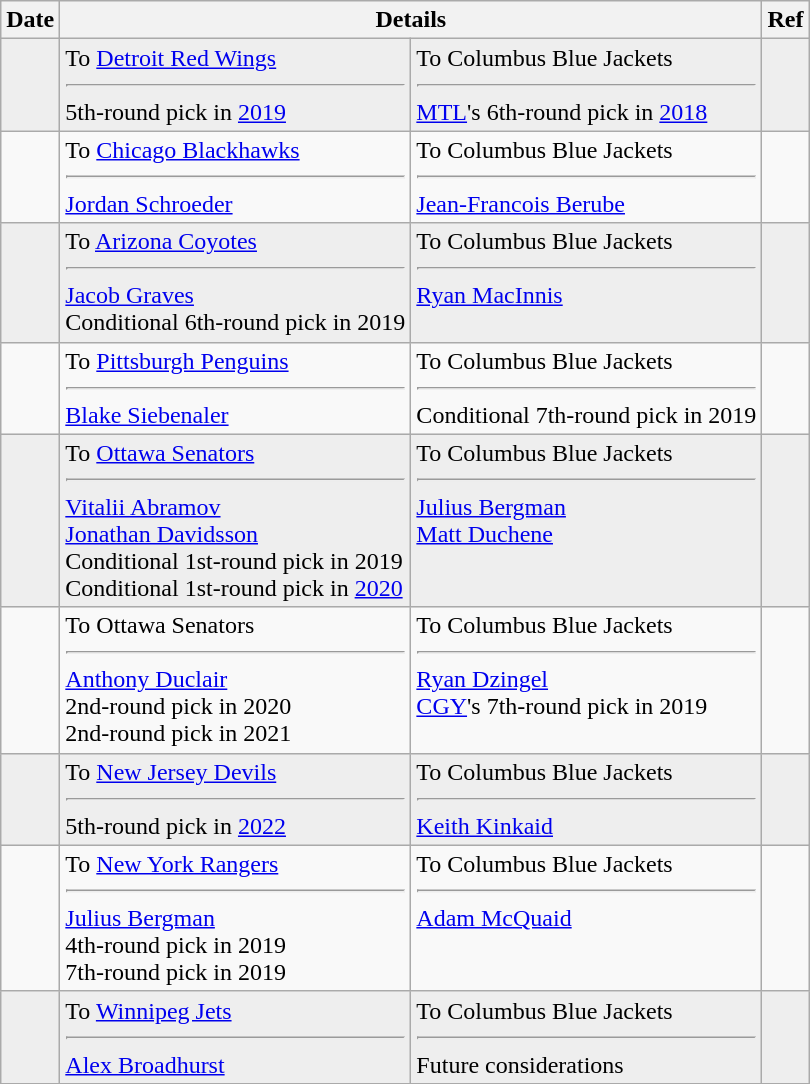<table class="wikitable">
<tr>
<th>Date</th>
<th colspan="2">Details</th>
<th>Ref</th>
</tr>
<tr style="background:#eee;">
<td></td>
<td valign="top">To <a href='#'>Detroit Red Wings</a><hr>5th-round pick in <a href='#'>2019</a></td>
<td valign="top">To Columbus Blue Jackets<hr><a href='#'>MTL</a>'s 6th-round pick in <a href='#'>2018</a></td>
<td></td>
</tr>
<tr>
<td></td>
<td valign="top">To <a href='#'>Chicago Blackhawks</a><hr><a href='#'>Jordan Schroeder</a></td>
<td valign="top">To Columbus Blue Jackets<hr><a href='#'>Jean-Francois Berube</a></td>
<td></td>
</tr>
<tr style="background:#eee;">
<td></td>
<td valign="top">To <a href='#'>Arizona Coyotes</a><hr><a href='#'>Jacob Graves</a><br>Conditional 6th-round pick in 2019</td>
<td valign="top">To Columbus Blue Jackets<hr><a href='#'>Ryan MacInnis</a></td>
<td></td>
</tr>
<tr>
<td></td>
<td valign="top">To <a href='#'>Pittsburgh Penguins</a><hr><a href='#'>Blake Siebenaler</a></td>
<td valign="top">To Columbus Blue Jackets<hr>Conditional 7th-round pick in 2019</td>
<td></td>
</tr>
<tr style="background:#eee;">
<td></td>
<td valign="top">To <a href='#'>Ottawa Senators</a><hr><a href='#'>Vitalii Abramov</a><br><a href='#'>Jonathan Davidsson</a><br>Conditional 1st-round pick in 2019<br>Conditional 1st-round pick in <a href='#'>2020</a></td>
<td valign="top">To Columbus Blue Jackets<hr><a href='#'>Julius Bergman</a><br><a href='#'>Matt Duchene</a></td>
<td></td>
</tr>
<tr>
<td></td>
<td valign="top">To Ottawa Senators<hr><a href='#'>Anthony Duclair</a><br>2nd-round pick in 2020<br>2nd-round pick in 2021</td>
<td valign="top">To Columbus Blue Jackets<hr><a href='#'>Ryan Dzingel</a><br><a href='#'>CGY</a>'s 7th-round pick in 2019</td>
<td></td>
</tr>
<tr style="background:#eee;">
<td></td>
<td valign="top">To <a href='#'>New Jersey Devils</a><hr>5th-round pick in <a href='#'>2022</a></td>
<td valign="top">To Columbus Blue Jackets<hr><a href='#'>Keith Kinkaid</a></td>
<td></td>
</tr>
<tr>
<td></td>
<td valign="top">To <a href='#'>New York Rangers</a><hr><a href='#'>Julius Bergman</a><br>4th-round pick in 2019<br>7th-round pick in 2019</td>
<td valign="top">To Columbus Blue Jackets<hr><a href='#'>Adam McQuaid</a></td>
<td></td>
</tr>
<tr style="background:#eee;">
<td></td>
<td valign="top">To <a href='#'>Winnipeg Jets</a><hr><a href='#'>Alex Broadhurst</a></td>
<td valign="top">To Columbus Blue Jackets<hr>Future considerations</td>
<td></td>
</tr>
</table>
